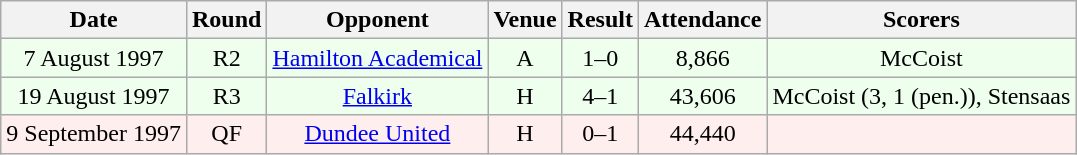<table class="wikitable sortable" style="font-size:100%; text-align:center">
<tr>
<th>Date</th>
<th>Round</th>
<th>Opponent</th>
<th>Venue</th>
<th>Result</th>
<th>Attendance</th>
<th>Scorers</th>
</tr>
<tr bgcolor = "#EEFFEE">
<td>7 August 1997</td>
<td>R2</td>
<td><a href='#'>Hamilton Academical</a></td>
<td>A</td>
<td>1–0</td>
<td>8,866</td>
<td>McCoist</td>
</tr>
<tr bgcolor = "#EEFFEE">
<td>19 August 1997</td>
<td>R3</td>
<td><a href='#'>Falkirk</a></td>
<td>H</td>
<td>4–1</td>
<td>43,606</td>
<td>McCoist (3, 1 (pen.)), Stensaas</td>
</tr>
<tr bgcolor = "#FFEEEE">
<td>9 September 1997</td>
<td>QF</td>
<td><a href='#'>Dundee United</a></td>
<td>H</td>
<td>0–1</td>
<td>44,440</td>
<td></td>
</tr>
</table>
